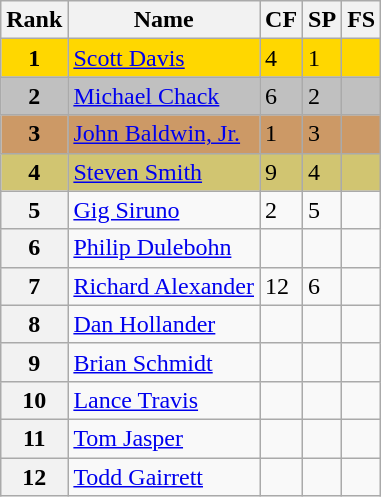<table class="wikitable">
<tr>
<th>Rank</th>
<th>Name</th>
<th>CF</th>
<th>SP</th>
<th>FS</th>
</tr>
<tr bgcolor="gold">
<td align="center"><strong>1</strong></td>
<td><a href='#'>Scott Davis</a></td>
<td>4</td>
<td>1</td>
<td></td>
</tr>
<tr bgcolor="silver">
<td align="center"><strong>2</strong></td>
<td><a href='#'>Michael Chack</a></td>
<td>6</td>
<td>2</td>
<td></td>
</tr>
<tr bgcolor="cc9966">
<td align="center"><strong>3</strong></td>
<td><a href='#'>John Baldwin, Jr.</a></td>
<td>1</td>
<td>3</td>
<td></td>
</tr>
<tr bgcolor="#d1c571">
<td align="center"><strong>4</strong></td>
<td><a href='#'>Steven Smith</a></td>
<td>9</td>
<td>4</td>
<td></td>
</tr>
<tr>
<th>5</th>
<td><a href='#'>Gig Siruno</a></td>
<td>2</td>
<td>5</td>
<td></td>
</tr>
<tr>
<th>6</th>
<td><a href='#'>Philip Dulebohn</a></td>
<td></td>
<td></td>
<td></td>
</tr>
<tr>
<th>7</th>
<td><a href='#'>Richard Alexander</a></td>
<td>12</td>
<td>6</td>
<td></td>
</tr>
<tr>
<th>8</th>
<td><a href='#'>Dan Hollander</a></td>
<td></td>
<td></td>
<td></td>
</tr>
<tr>
<th>9</th>
<td><a href='#'>Brian Schmidt</a></td>
<td></td>
<td></td>
<td></td>
</tr>
<tr>
<th>10</th>
<td><a href='#'>Lance Travis</a></td>
<td></td>
<td></td>
<td></td>
</tr>
<tr>
<th>11</th>
<td><a href='#'>Tom Jasper</a></td>
<td></td>
<td></td>
<td></td>
</tr>
<tr>
<th>12</th>
<td><a href='#'>Todd Gairrett</a></td>
<td></td>
<td></td>
<td></td>
</tr>
</table>
